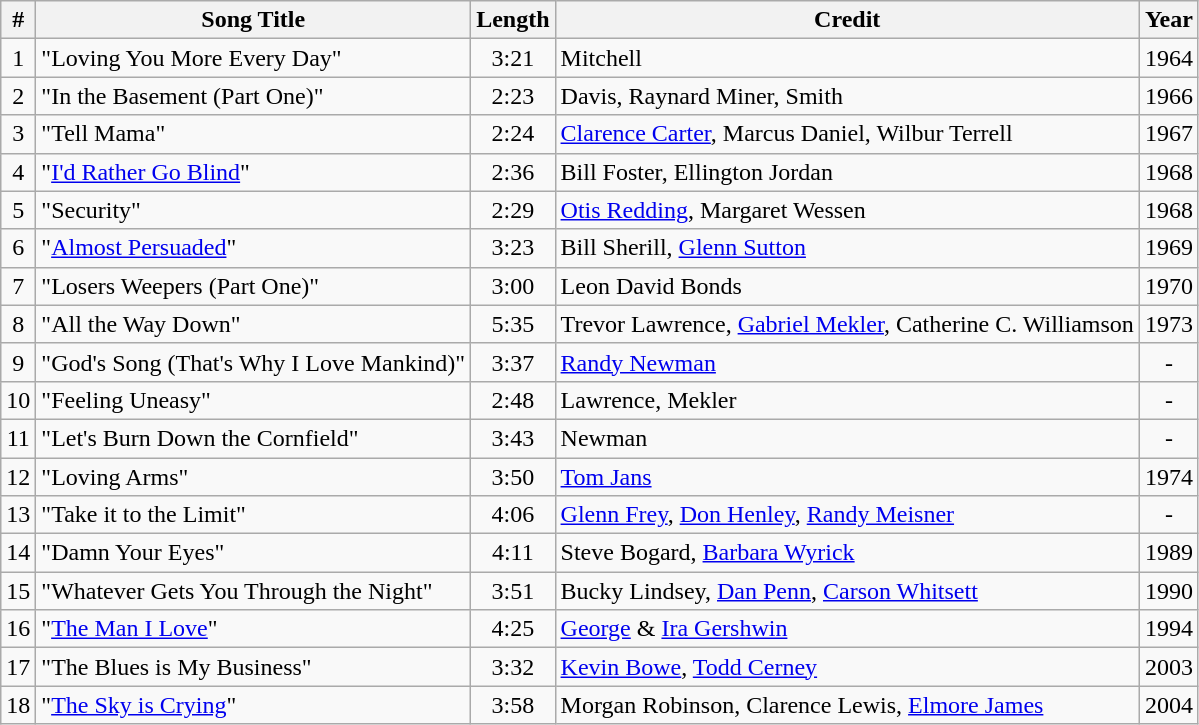<table class="wikitable sortable">
<tr>
<th>#</th>
<th>Song Title</th>
<th>Length</th>
<th>Credit</th>
<th>Year</th>
</tr>
<tr>
<td style="text-align: center;">1</td>
<td>"Loving You More Every Day"</td>
<td style="text-align: center;">3:21</td>
<td>Mitchell</td>
<td style="text-align: center;">1964</td>
</tr>
<tr>
<td style="text-align: center;">2</td>
<td>"In the Basement (Part One)"</td>
<td style="text-align: center;">2:23</td>
<td>Davis, Raynard Miner, Smith</td>
<td style="text-align: center;">1966</td>
</tr>
<tr>
<td style="text-align: center;">3</td>
<td>"Tell Mama"</td>
<td style="text-align: center;">2:24</td>
<td><a href='#'>Clarence Carter</a>, Marcus Daniel, Wilbur Terrell</td>
<td style="text-align: center;">1967</td>
</tr>
<tr>
<td style="text-align: center;">4</td>
<td>"<a href='#'>I'd Rather Go Blind</a>"</td>
<td style="text-align: center;">2:36</td>
<td>Bill Foster, Ellington Jordan</td>
<td style="text-align: center;">1968</td>
</tr>
<tr>
<td style="text-align: center;">5</td>
<td>"Security"</td>
<td style="text-align: center;">2:29</td>
<td><a href='#'>Otis Redding</a>, Margaret Wessen</td>
<td style="text-align: center;">1968</td>
</tr>
<tr>
<td style="text-align: center;">6</td>
<td>"<a href='#'>Almost Persuaded</a>"</td>
<td style="text-align: center;">3:23</td>
<td>Bill Sherill, <a href='#'>Glenn Sutton</a></td>
<td style="text-align: center;">1969</td>
</tr>
<tr>
<td style="text-align: center;">7</td>
<td>"Losers Weepers (Part One)"</td>
<td style="text-align: center;">3:00</td>
<td>Leon David Bonds</td>
<td style="text-align: center;">1970</td>
</tr>
<tr>
<td style="text-align: center;">8</td>
<td>"All the Way Down"</td>
<td style="text-align: center;">5:35</td>
<td>Trevor Lawrence, <a href='#'>Gabriel Mekler</a>, Catherine C. Williamson</td>
<td style="text-align: center;">1973</td>
</tr>
<tr>
<td style="text-align: center;">9</td>
<td>"God's Song (That's Why I Love Mankind)"</td>
<td style="text-align: center;">3:37</td>
<td><a href='#'>Randy Newman</a></td>
<td style="text-align: center;">-</td>
</tr>
<tr>
<td style="text-align: center;">10</td>
<td>"Feeling Uneasy"</td>
<td style="text-align: center;">2:48</td>
<td>Lawrence, Mekler</td>
<td style="text-align: center;">-</td>
</tr>
<tr>
<td style="text-align: center;">11</td>
<td>"Let's Burn Down the Cornfield"</td>
<td style="text-align: center;">3:43</td>
<td>Newman</td>
<td style="text-align: center;">-</td>
</tr>
<tr>
<td style="text-align: center;">12</td>
<td>"Loving Arms"</td>
<td style="text-align: center;">3:50</td>
<td><a href='#'>Tom Jans</a></td>
<td style="text-align: center;">1974</td>
</tr>
<tr>
<td style="text-align: center;">13</td>
<td>"Take it to the Limit"</td>
<td style="text-align: center;">4:06</td>
<td><a href='#'>Glenn Frey</a>, <a href='#'>Don Henley</a>, <a href='#'>Randy Meisner</a></td>
<td style="text-align: center;">-</td>
</tr>
<tr>
<td style="text-align: center;">14</td>
<td>"Damn Your Eyes"</td>
<td style="text-align: center;">4:11</td>
<td>Steve Bogard, <a href='#'>Barbara Wyrick</a></td>
<td style="text-align: center;">1989</td>
</tr>
<tr>
<td style="text-align: center;">15</td>
<td>"Whatever Gets You Through the Night"</td>
<td style="text-align: center;">3:51</td>
<td>Bucky Lindsey, <a href='#'>Dan Penn</a>, <a href='#'>Carson Whitsett</a></td>
<td style="text-align: center;">1990</td>
</tr>
<tr>
<td style="text-align: center;">16</td>
<td>"<a href='#'>The Man I Love</a>"</td>
<td style="text-align: center;">4:25</td>
<td><a href='#'>George</a> & <a href='#'>Ira Gershwin</a></td>
<td style="text-align: center;">1994</td>
</tr>
<tr>
<td style="text-align: center;">17</td>
<td>"The Blues is My Business"</td>
<td style="text-align: center;">3:32</td>
<td><a href='#'>Kevin Bowe</a>, <a href='#'>Todd Cerney</a></td>
<td style="text-align: center;">2003</td>
</tr>
<tr>
<td style="text-align: center;">18</td>
<td>"<a href='#'>The Sky is Crying</a>"</td>
<td style="text-align: center;">3:58</td>
<td>Morgan Robinson, Clarence Lewis, <a href='#'>Elmore James</a></td>
<td style="text-align: center;">2004</td>
</tr>
</table>
